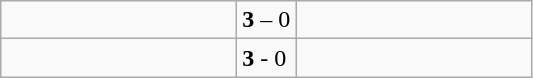<table class="wikitable">
<tr>
<td width=150></td>
<td><strong>3</strong> – 0</td>
<td width=150></td>
</tr>
<tr>
<td></td>
<td><strong>3</strong> - 0</td>
<td></td>
</tr>
</table>
